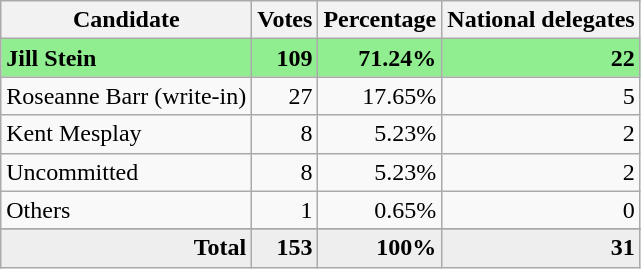<table class="wikitable" style="text-align:right;">
<tr>
<th>Candidate</th>
<th>Votes</th>
<th>Percentage</th>
<th>National delegates</th>
</tr>
<tr style="background:lightgreen;">
<td style="text-align:left;"><strong>Jill Stein</strong></td>
<td><strong>109</strong></td>
<td><strong>71.24%</strong></td>
<td><strong>22</strong></td>
</tr>
<tr>
<td style="text-align:left;">Roseanne Barr (write-in)</td>
<td>27</td>
<td>17.65%</td>
<td>5</td>
</tr>
<tr>
<td style="text-align:left;">Kent Mesplay</td>
<td>8</td>
<td>5.23%</td>
<td>2</td>
</tr>
<tr>
<td style="text-align:left;">Uncommitted</td>
<td>8</td>
<td>5.23%</td>
<td>2</td>
</tr>
<tr>
<td style="text-align:left;">Others</td>
<td>1</td>
<td>0.65%</td>
<td>0</td>
</tr>
<tr>
</tr>
<tr style="background:#eee;">
<td style="margin-right:0.50px"><strong>Total</strong></td>
<td style="margin-right:0.50px"><strong>153</strong></td>
<td style="margin-right:0.50px"><strong>100%</strong></td>
<td style="margin-right:0.50px"><strong>31</strong></td>
</tr>
</table>
